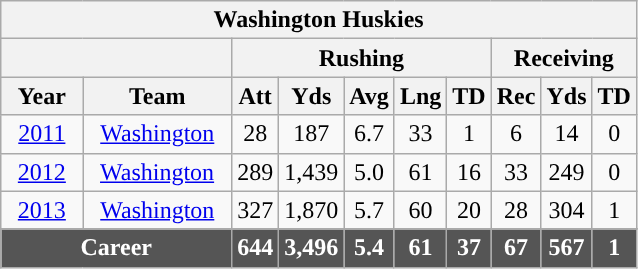<table class="wikitable" style="text-align:center;">
<tr>
<th colspan="15">Washington Huskies</th>
</tr>
<tr>
<th colspan="2"></th>
<th colspan="5">Rushing</th>
<th colspan="3">Receiving</th>
</tr>
<tr>
<th>Year</th>
<th>Team</th>
<th>Att</th>
<th>Yds</th>
<th>Avg</th>
<th>Lng</th>
<th>TD</th>
<th>Rec</th>
<th>Yds</th>
<th>TD</th>
</tr>
<tr>
<td>  <a href='#'>2011</a>  </td>
<td><a href='#'>Washington</a></td>
<td>28</td>
<td>187</td>
<td>6.7</td>
<td>33</td>
<td>1</td>
<td>6</td>
<td>14</td>
<td>0</td>
</tr>
<tr>
<td><a href='#'>2012</a></td>
<td>  <a href='#'>Washington</a>  </td>
<td>289</td>
<td>1,439</td>
<td>5.0</td>
<td>61</td>
<td>16</td>
<td>33</td>
<td>249</td>
<td>0</td>
</tr>
<tr>
<td><a href='#'>2013</a></td>
<td><a href='#'>Washington</a></td>
<td>327</td>
<td>1,870</td>
<td>5.7</td>
<td>60</td>
<td>20</td>
<td>28</td>
<td>304</td>
<td>1</td>
</tr>
<tr>
</tr>
<tr style="background:#555555;font-weight:bold;color:white;">
<td colspan=2>Career</td>
<td>644</td>
<td>3,496</td>
<td>5.4</td>
<td>61</td>
<td>37</td>
<td>67</td>
<td>567</td>
<td>1</td>
</tr>
</table>
